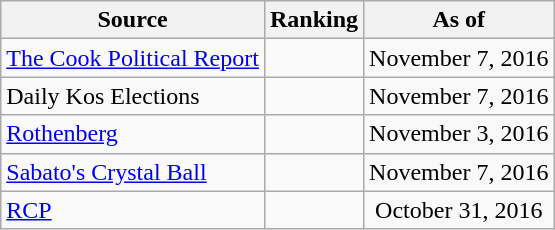<table class="wikitable" style="text-align:center">
<tr>
<th>Source</th>
<th>Ranking</th>
<th>As of</th>
</tr>
<tr>
<td align=left><a href='#'>The Cook Political Report</a></td>
<td></td>
<td>November 7, 2016</td>
</tr>
<tr>
<td align=left>Daily Kos Elections</td>
<td></td>
<td>November 7, 2016</td>
</tr>
<tr>
<td align=left><a href='#'>Rothenberg</a></td>
<td></td>
<td>November 3, 2016</td>
</tr>
<tr>
<td align=left><a href='#'>Sabato's Crystal Ball</a></td>
<td></td>
<td>November 7, 2016</td>
</tr>
<tr>
<td align="left"><a href='#'>RCP</a></td>
<td></td>
<td>October 31, 2016</td>
</tr>
</table>
